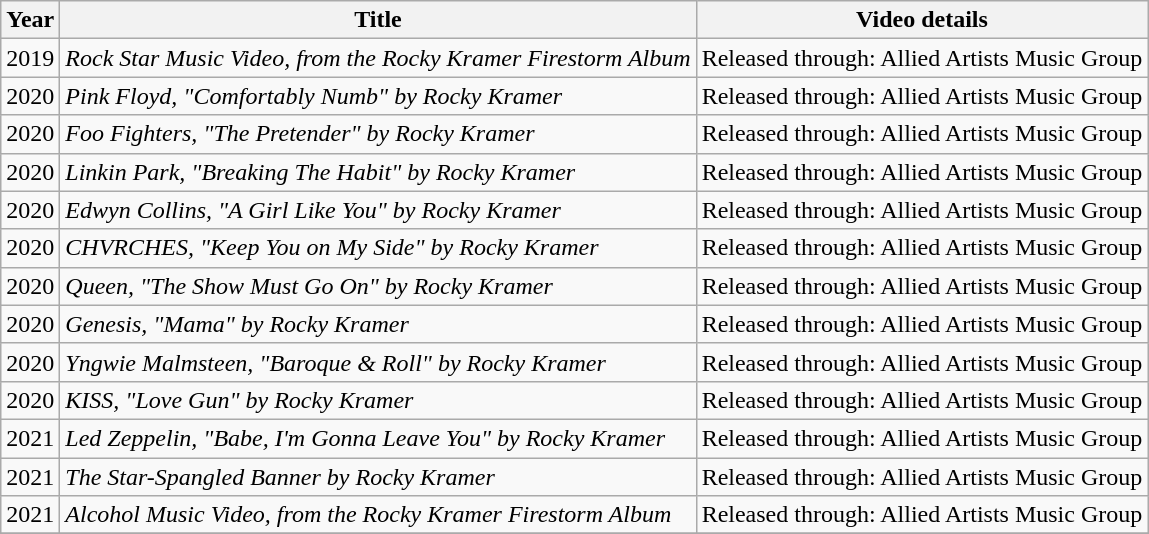<table class="wikitable">
<tr>
<th>Year</th>
<th>Title</th>
<th>Video details</th>
</tr>
<tr>
<td>2019</td>
<td><em>Rock Star Music Video, from the Rocky Kramer Firestorm Album</em></td>
<td>Released through: Allied Artists Music Group</td>
</tr>
<tr>
<td>2020</td>
<td><em>Pink Floyd, "Comfortably Numb" by Rocky Kramer</em></td>
<td>Released through: Allied Artists Music Group</td>
</tr>
<tr>
<td>2020</td>
<td><em>Foo Fighters, "The Pretender" by Rocky Kramer</em></td>
<td>Released through: Allied Artists Music Group</td>
</tr>
<tr>
<td>2020</td>
<td><em>Linkin Park, "Breaking The Habit" by Rocky Kramer</em></td>
<td>Released through: Allied Artists Music Group</td>
</tr>
<tr>
<td>2020</td>
<td><em>Edwyn Collins, "A Girl Like You" by Rocky Kramer</em></td>
<td>Released through: Allied Artists Music Group</td>
</tr>
<tr>
<td>2020</td>
<td><em>CHVRCHES, "Keep You on My Side" by Rocky Kramer</em></td>
<td>Released through: Allied Artists Music Group</td>
</tr>
<tr>
<td>2020</td>
<td><em>Queen, "The Show Must Go On" by Rocky Kramer</em></td>
<td>Released through: Allied Artists Music Group</td>
</tr>
<tr>
<td>2020</td>
<td><em>Genesis, "Mama" by Rocky Kramer</em></td>
<td>Released through: Allied Artists Music Group</td>
</tr>
<tr>
<td>2020</td>
<td><em>Yngwie Malmsteen, "Baroque & Roll" by Rocky Kramer</em></td>
<td>Released through: Allied Artists Music Group</td>
</tr>
<tr>
<td>2020</td>
<td><em>KISS, "Love Gun" by Rocky Kramer</em></td>
<td>Released through: Allied Artists Music Group</td>
</tr>
<tr>
<td>2021</td>
<td><em>Led Zeppelin, "Babe, I'm Gonna Leave You" by Rocky Kramer</em></td>
<td>Released through: Allied Artists Music Group</td>
</tr>
<tr>
<td>2021</td>
<td><em>The Star-Spangled Banner by Rocky Kramer</em></td>
<td>Released through: Allied Artists Music Group</td>
</tr>
<tr>
<td>2021</td>
<td><em>Alcohol Music Video, from the Rocky Kramer Firestorm Album</em></td>
<td>Released through: Allied Artists Music Group</td>
</tr>
<tr>
</tr>
</table>
